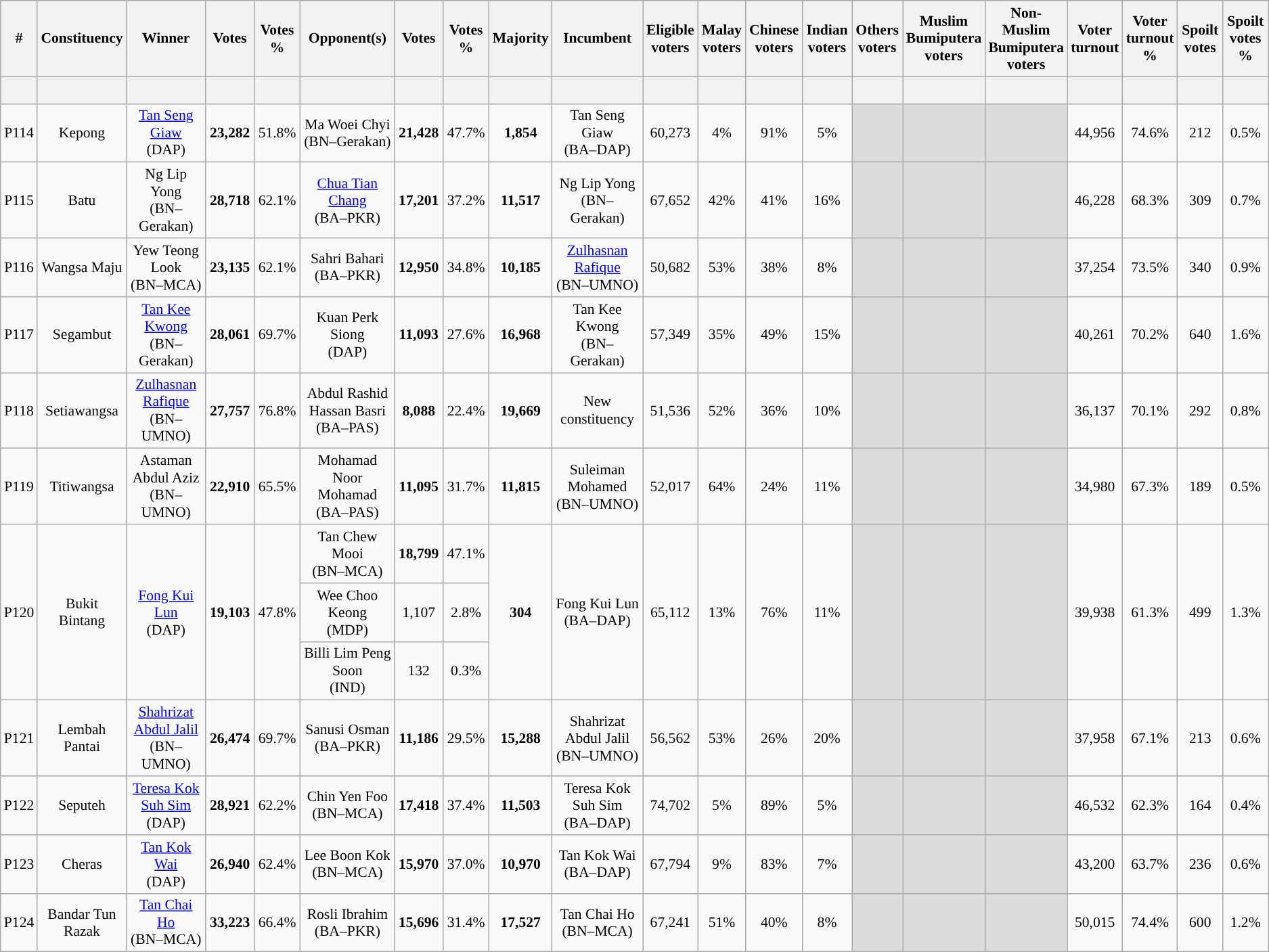<table class="wikitable sortable" style="text-align:center; font-size:90%">
<tr>
<th width="30">#</th>
<th width="60">Constituency</th>
<th width="150">Winner</th>
<th width="50">Votes</th>
<th width="50">Votes %</th>
<th width="150">Opponent(s)</th>
<th width="50">Votes</th>
<th width="50">Votes %</th>
<th width="50">Majority</th>
<th width="150">Incumbent</th>
<th width="50">Eligible voters</th>
<th width="50">Malay voters</th>
<th width="50">Chinese voters</th>
<th width="50">Indian voters</th>
<th width="50">Others voters</th>
<th width="50">Muslim Bumiputera voters</th>
<th width="50">Non-Muslim Bumiputera voters</th>
<th width="50">Voter turnout</th>
<th width="50">Voter turnout %</th>
<th width="50">Spoilt votes</th>
<th width="50">Spoilt votes %</th>
</tr>
<tr>
<th height="20"></th>
<th></th>
<th></th>
<th></th>
<th></th>
<th></th>
<th></th>
<th></th>
<th></th>
<th></th>
<th></th>
<th></th>
<th></th>
<th></th>
<th></th>
<th></th>
<th></th>
<th></th>
<th></th>
<th></th>
<th></th>
</tr>
<tr>
<td>P114</td>
<td>Kepong</td>
<td><a href='#'>Tan Seng Giaw</a><br>(DAP)</td>
<td><strong>23,282</strong></td>
<td>51.8%</td>
<td>Ma Woei Chyi<br>(BN–Gerakan)</td>
<td><strong>21,428</strong></td>
<td>47.7%</td>
<td><strong>1,854</strong></td>
<td>Tan Seng Giaw<br>(BA–DAP)</td>
<td>60,273</td>
<td>4%</td>
<td>91%</td>
<td>5%</td>
<td bgcolor="dcdcdc"></td>
<td bgcolor="dcdcdc"></td>
<td bgcolor="dcdcdc"></td>
<td>44,956</td>
<td>74.6%</td>
<td>212</td>
<td>0.5%</td>
</tr>
<tr>
<td>P115</td>
<td>Batu</td>
<td>Ng Lip Yong<br>(BN–Gerakan)</td>
<td><strong>28,718</strong></td>
<td>62.1%</td>
<td><a href='#'>Chua Tian Chang</a><br>(BA–PKR)</td>
<td><strong>17,201</strong></td>
<td>37.2%</td>
<td><strong>11,517</strong></td>
<td>Ng Lip Yong<br>(BN–Gerakan)</td>
<td>67,652</td>
<td>42%</td>
<td>41%</td>
<td>16%</td>
<td bgcolor="dcdcdc"></td>
<td bgcolor="dcdcdc"></td>
<td bgcolor="dcdcdc"></td>
<td>46,228</td>
<td>68.3%</td>
<td>309</td>
<td>0.7%</td>
</tr>
<tr>
<td>P116</td>
<td>Wangsa Maju</td>
<td>Yew Teong Look<br>(BN–MCA)</td>
<td><strong>23,135</strong></td>
<td>62.1%</td>
<td>Sahri Bahari<br>(BA–PKR)</td>
<td><strong>12,950</strong></td>
<td>34.8%</td>
<td><strong>10,185</strong></td>
<td><a href='#'>Zulhasnan Rafique</a><br>(BN–UMNO)</td>
<td>50,682</td>
<td>53%</td>
<td>38%</td>
<td>8%</td>
<td bgcolor="dcdcdc"></td>
<td bgcolor="dcdcdc"></td>
<td bgcolor="dcdcdc"></td>
<td>37,254</td>
<td>73.5%</td>
<td>340</td>
<td>0.9%</td>
</tr>
<tr>
<td>P117</td>
<td>Segambut</td>
<td><a href='#'>Tan Kee Kwong</a><br>(BN–Gerakan)</td>
<td><strong>28,061</strong></td>
<td>69.7%</td>
<td>Kuan Perk Siong<br>(DAP)</td>
<td><strong>11,093</strong></td>
<td>27.6%</td>
<td><strong>16,968</strong></td>
<td>Tan Kee Kwong<br>(BN–Gerakan)</td>
<td>57,349</td>
<td>35%</td>
<td>49%</td>
<td>15%</td>
<td bgcolor="dcdcdc"></td>
<td bgcolor="dcdcdc"></td>
<td bgcolor="dcdcdc"></td>
<td>40,261</td>
<td>70.2%</td>
<td>640</td>
<td>1.6%</td>
</tr>
<tr>
<td>P118</td>
<td>Setiawangsa</td>
<td><a href='#'>Zulhasnan Rafique</a><br>(BN–UMNO)</td>
<td><strong>27,757</strong></td>
<td>76.8%</td>
<td>Abdul Rashid Hassan Basri<br>(BA–PAS)</td>
<td><strong>8,088</strong></td>
<td>22.4%</td>
<td><strong>19,669</strong></td>
<td>New constituency</td>
<td>51,536</td>
<td>52%</td>
<td>36%</td>
<td>10%</td>
<td bgcolor="dcdcdc"></td>
<td bgcolor="dcdcdc"></td>
<td bgcolor="dcdcdc"></td>
<td>36,137</td>
<td>70.1%</td>
<td>292</td>
<td>0.8%</td>
</tr>
<tr>
<td>P119</td>
<td>Titiwangsa</td>
<td>Astaman Abdul Aziz<br>(BN–UMNO)</td>
<td><strong>22,910</strong></td>
<td>65.5%</td>
<td>Mohamad Noor Mohamad<br>(BA–PAS)</td>
<td><strong>11,095</strong></td>
<td>31.7%</td>
<td><strong>11,815</strong></td>
<td>Suleiman Mohamed<br>(BN–UMNO)</td>
<td>52,017</td>
<td>64%</td>
<td>24%</td>
<td>11%</td>
<td bgcolor="dcdcdc"></td>
<td bgcolor="dcdcdc"></td>
<td bgcolor="dcdcdc"></td>
<td>34,980</td>
<td>67.3%</td>
<td>189</td>
<td>0.5%</td>
</tr>
<tr>
<td rowspan=3>P120</td>
<td rowspan=3>Bukit Bintang</td>
<td rowspan=3><a href='#'>Fong Kui Lun</a><br>(DAP)</td>
<td rowspan=3><strong>19,103</strong></td>
<td rowspan=3>47.8%</td>
<td>Tan Chew Mooi<br>(BN–MCA)</td>
<td><strong>18,799</strong></td>
<td>47.1%</td>
<td rowspan=3><strong>304</strong></td>
<td rowspan=3>Fong Kui Lun<br>(BA–DAP)</td>
<td rowspan=3>65,112</td>
<td rowspan=3>13%</td>
<td rowspan=3>76%</td>
<td rowspan=3>11%</td>
<td rowspan=3 bgcolor="dcdcdc"></td>
<td rowspan=3 bgcolor="dcdcdc"></td>
<td rowspan=3 bgcolor="dcdcdc"></td>
<td rowspan=3>39,938</td>
<td rowspan=3>61.3%</td>
<td rowspan=3>499</td>
<td rowspan=3>1.3%</td>
</tr>
<tr>
<td>Wee Choo Keong<br>(MDP)</td>
<td>1,107</td>
<td>2.8%</td>
</tr>
<tr>
<td>Billi Lim Peng Soon<br>(IND)</td>
<td>132</td>
<td>0.3%</td>
</tr>
<tr>
<td>P121</td>
<td>Lembah Pantai</td>
<td><a href='#'>Shahrizat Abdul Jalil</a><br>(BN–UMNO)</td>
<td><strong>26,474</strong></td>
<td>69.7%</td>
<td>Sanusi Osman<br>(BA–PKR)</td>
<td><strong>11,186</strong></td>
<td>29.5%</td>
<td><strong>15,288</strong></td>
<td>Shahrizat Abdul Jalil<br>(BN–UMNO)</td>
<td>56,562</td>
<td>53%</td>
<td>26%</td>
<td>20%</td>
<td bgcolor="dcdcdc"></td>
<td bgcolor="dcdcdc"></td>
<td bgcolor="dcdcdc"></td>
<td>37,958</td>
<td>67.1%</td>
<td>213</td>
<td>0.6%</td>
</tr>
<tr>
<td>P122</td>
<td>Seputeh</td>
<td><a href='#'>Teresa Kok Suh Sim</a><br>(DAP)</td>
<td><strong>28,921</strong></td>
<td>62.2%</td>
<td>Chin Yen Foo<br>(BN–MCA)</td>
<td><strong>17,418</strong></td>
<td>37.4%</td>
<td><strong>11,503</strong></td>
<td>Teresa Kok Suh Sim<br>(BA–DAP)</td>
<td>74,702</td>
<td>5%</td>
<td>89%</td>
<td>5%</td>
<td bgcolor="dcdcdc"></td>
<td bgcolor="dcdcdc"></td>
<td bgcolor="dcdcdc"></td>
<td>46,532</td>
<td>62.3%</td>
<td>164</td>
<td>0.4%</td>
</tr>
<tr>
<td>P123</td>
<td>Cheras</td>
<td><a href='#'>Tan Kok Wai</a><br>(DAP)</td>
<td><strong>26,940</strong></td>
<td>62.4%</td>
<td>Lee Boon Kok<br>(BN–MCA)</td>
<td><strong>15,970</strong></td>
<td>37.0%</td>
<td><strong>10,970</strong></td>
<td>Tan Kok Wai<br>(BA–DAP)</td>
<td>67,794</td>
<td>9%</td>
<td>83%</td>
<td>7%</td>
<td bgcolor="dcdcdc"></td>
<td bgcolor="dcdcdc"></td>
<td bgcolor="dcdcdc"></td>
<td>43,200</td>
<td>63.7%</td>
<td>236</td>
<td>0.6%</td>
</tr>
<tr>
<td>P124</td>
<td>Bandar Tun Razak</td>
<td><a href='#'>Tan Chai Ho</a><br>(BN–MCA)</td>
<td><strong>33,223</strong></td>
<td>66.4%</td>
<td>Rosli Ibrahim<br>(BA–PKR)</td>
<td><strong>15,696</strong></td>
<td>31.4%</td>
<td><strong>17,527</strong></td>
<td>Tan Chai Ho<br>(BN–MCA)</td>
<td>67,241</td>
<td>51%</td>
<td>40%</td>
<td>8%</td>
<td bgcolor="dcdcdc"></td>
<td bgcolor="dcdcdc"></td>
<td bgcolor="dcdcdc"></td>
<td>50,015</td>
<td>74.4%</td>
<td>600</td>
<td>1.2%</td>
</tr>
</table>
